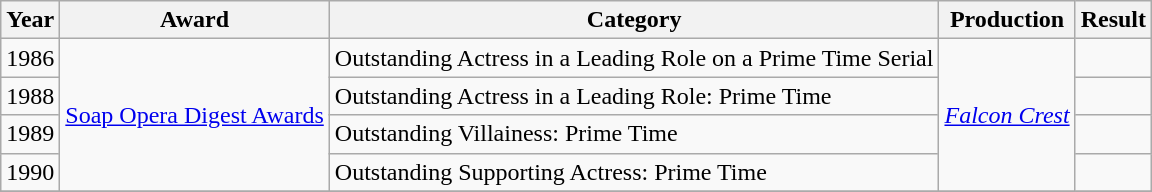<table class="wikitable sortable">
<tr>
<th>Year</th>
<th>Award</th>
<th>Category</th>
<th>Production</th>
<th>Result</th>
</tr>
<tr>
<td>1986</td>
<td rowspan="4"><a href='#'>Soap Opera Digest Awards</a></td>
<td>Outstanding Actress in a Leading Role on a Prime Time Serial</td>
<td rowspan="4"><em><a href='#'>Falcon Crest</a></em></td>
<td></td>
</tr>
<tr>
<td>1988</td>
<td>Outstanding Actress in a Leading Role: Prime Time</td>
<td></td>
</tr>
<tr>
<td>1989</td>
<td>Outstanding Villainess: Prime Time</td>
<td></td>
</tr>
<tr>
<td>1990</td>
<td>Outstanding Supporting Actress: Prime Time</td>
<td></td>
</tr>
<tr>
</tr>
</table>
